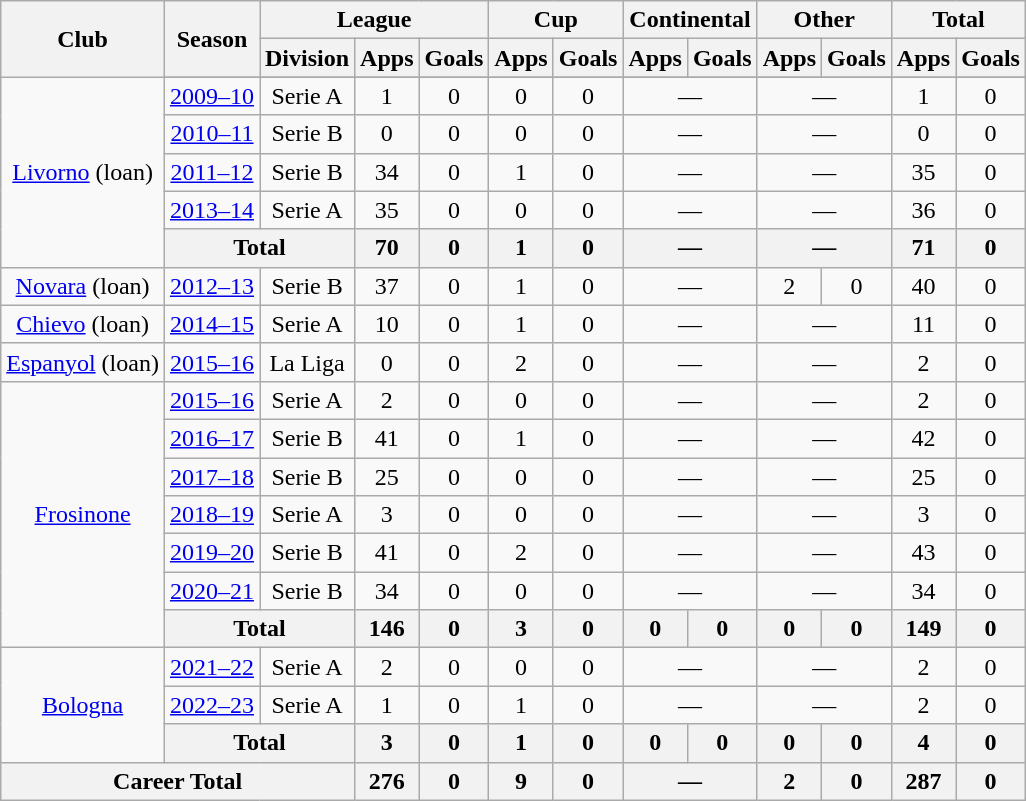<table class="wikitable" style="text-align: center;">
<tr>
<th rowspan="2">Club</th>
<th rowspan="2">Season</th>
<th colspan="3">League</th>
<th colspan="2">Cup</th>
<th colspan="2">Continental</th>
<th colspan="2">Other</th>
<th colspan="2">Total</th>
</tr>
<tr>
<th>Division</th>
<th>Apps</th>
<th>Goals</th>
<th>Apps</th>
<th>Goals</th>
<th>Apps</th>
<th>Goals</th>
<th>Apps</th>
<th>Goals</th>
<th>Apps</th>
<th>Goals</th>
</tr>
<tr>
<td rowspan="6"><a href='#'>Livorno</a> (loan)</td>
</tr>
<tr>
<td><a href='#'>2009–10</a></td>
<td>Serie A</td>
<td>1</td>
<td>0</td>
<td>0</td>
<td>0</td>
<td colspan="2">—</td>
<td colspan="2">—</td>
<td>1</td>
<td>0</td>
</tr>
<tr>
<td><a href='#'>2010–11</a></td>
<td>Serie B</td>
<td>0</td>
<td>0</td>
<td>0</td>
<td>0</td>
<td colspan="2">—</td>
<td colspan="2">—</td>
<td>0</td>
<td>0</td>
</tr>
<tr>
<td><a href='#'>2011–12</a></td>
<td>Serie B</td>
<td>34</td>
<td>0</td>
<td>1</td>
<td>0</td>
<td colspan="2">—</td>
<td colspan="2">—</td>
<td>35</td>
<td>0</td>
</tr>
<tr>
<td><a href='#'>2013–14</a></td>
<td>Serie A</td>
<td>35</td>
<td>0</td>
<td>0</td>
<td>0</td>
<td colspan="2">—</td>
<td colspan="2">—</td>
<td>36</td>
<td>0</td>
</tr>
<tr>
<th colspan="2">Total</th>
<th>70</th>
<th>0</th>
<th>1</th>
<th>0</th>
<th colspan="2">—</th>
<th colspan="2">—</th>
<th>71</th>
<th>0</th>
</tr>
<tr>
<td><a href='#'>Novara</a> (loan)</td>
<td><a href='#'>2012–13</a></td>
<td>Serie B</td>
<td>37</td>
<td>0</td>
<td>1</td>
<td>0</td>
<td colspan="2">—</td>
<td>2</td>
<td>0</td>
<td>40</td>
<td>0</td>
</tr>
<tr>
<td><a href='#'>Chievo</a> (loan)</td>
<td><a href='#'>2014–15</a></td>
<td>Serie A</td>
<td>10</td>
<td>0</td>
<td>1</td>
<td>0</td>
<td colspan="2">—</td>
<td colspan="2">—</td>
<td>11</td>
<td>0</td>
</tr>
<tr>
<td><a href='#'>Espanyol</a> (loan)</td>
<td><a href='#'>2015–16</a></td>
<td>La Liga</td>
<td>0</td>
<td>0</td>
<td>2</td>
<td>0</td>
<td colspan="2">—</td>
<td colspan="2">—</td>
<td>2</td>
<td>0</td>
</tr>
<tr>
<td rowspan="7"><a href='#'>Frosinone</a></td>
<td><a href='#'>2015–16</a></td>
<td>Serie A</td>
<td>2</td>
<td>0</td>
<td>0</td>
<td>0</td>
<td colspan="2">—</td>
<td colspan="2">—</td>
<td>2</td>
<td>0</td>
</tr>
<tr>
<td><a href='#'>2016–17</a></td>
<td>Serie B</td>
<td>41</td>
<td>0</td>
<td>1</td>
<td>0</td>
<td colspan="2">—</td>
<td colspan="2">—</td>
<td>42</td>
<td>0</td>
</tr>
<tr>
<td><a href='#'>2017–18</a></td>
<td>Serie B</td>
<td>25</td>
<td>0</td>
<td>0</td>
<td>0</td>
<td colspan="2">—</td>
<td colspan="2">—</td>
<td>25</td>
<td>0</td>
</tr>
<tr>
<td><a href='#'>2018–19</a></td>
<td>Serie A</td>
<td>3</td>
<td>0</td>
<td>0</td>
<td>0</td>
<td colspan="2">—</td>
<td colspan="2">—</td>
<td>3</td>
<td>0</td>
</tr>
<tr>
<td><a href='#'>2019–20</a></td>
<td>Serie B</td>
<td>41</td>
<td>0</td>
<td>2</td>
<td>0</td>
<td colspan="2">—</td>
<td colspan="2">—</td>
<td>43</td>
<td>0</td>
</tr>
<tr>
<td><a href='#'>2020–21</a></td>
<td>Serie B</td>
<td>34</td>
<td>0</td>
<td>0</td>
<td>0</td>
<td colspan="2">—</td>
<td colspan="2">—</td>
<td>34</td>
<td>0</td>
</tr>
<tr>
<th colspan="2">Total</th>
<th>146</th>
<th>0</th>
<th>3</th>
<th>0</th>
<th>0</th>
<th>0</th>
<th>0</th>
<th>0</th>
<th>149</th>
<th>0</th>
</tr>
<tr>
<td rowspan="3"><a href='#'>Bologna</a></td>
<td><a href='#'>2021–22</a></td>
<td>Serie A</td>
<td>2</td>
<td>0</td>
<td>0</td>
<td>0</td>
<td colspan="2">—</td>
<td colspan="2">—</td>
<td>2</td>
<td>0</td>
</tr>
<tr>
<td><a href='#'>2022–23</a></td>
<td>Serie A</td>
<td>1</td>
<td>0</td>
<td>1</td>
<td>0</td>
<td colspan="2">—</td>
<td colspan="2">—</td>
<td>2</td>
<td>0</td>
</tr>
<tr>
<th colspan="2">Total</th>
<th>3</th>
<th>0</th>
<th>1</th>
<th>0</th>
<th>0</th>
<th>0</th>
<th>0</th>
<th>0</th>
<th>4</th>
<th>0</th>
</tr>
<tr>
<th colspan="3">Career Total</th>
<th>276</th>
<th>0</th>
<th>9</th>
<th>0</th>
<th colspan="2">—</th>
<th>2</th>
<th>0</th>
<th>287</th>
<th>0</th>
</tr>
</table>
